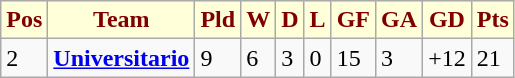<table class="wikitable">
<tr>
<th style="color:#800000; background:#FFFFDA;"><abbr>Pos</abbr></th>
<th style="color:#800000; background:#FFFFDA;">Team</th>
<th style="color:#800000; background:#FFFFDA;"><abbr>Pld</abbr></th>
<th style="color:#800000; background:#FFFFDA;"><abbr>W</abbr></th>
<th style="color:#800000; background:#FFFFDA;"><abbr>D</abbr></th>
<th style="color:#800000; background:#FFFFDA;"><abbr>L</abbr></th>
<th style="color:#800000; background:#FFFFDA;"><abbr>GF</abbr></th>
<th style="color:#800000; background:#FFFFDA;"><abbr>GA</abbr></th>
<th style="color:#800000; background:#FFFFDA;"><abbr>GD</abbr></th>
<th style="color:#800000; background:#FFFFDA;"><abbr>Pts</abbr></th>
</tr>
<tr>
<td>2</td>
<td><a href='#'><strong>Universitario</strong></a></td>
<td>9</td>
<td>6</td>
<td>3</td>
<td>0</td>
<td>15</td>
<td>3</td>
<td>+12</td>
<td>21</td>
</tr>
</table>
